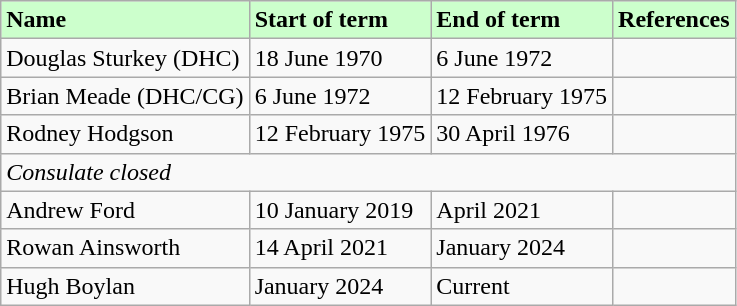<table border="1" class="wikitable">
<tr style="background-color:#cfc;">
<td><strong>Name</strong></td>
<td><strong>Start of term</strong></td>
<td><strong>End of term</strong></td>
<td><strong>References</strong></td>
</tr>
<tr>
<td>Douglas Sturkey (DHC)</td>
<td>18 June 1970</td>
<td>6 June 1972</td>
<td></td>
</tr>
<tr>
<td>Brian Meade (DHC/CG)</td>
<td>6 June 1972</td>
<td>12 February 1975</td>
<td></td>
</tr>
<tr>
<td>Rodney Hodgson</td>
<td>12 February 1975</td>
<td>30 April 1976</td>
<td></td>
</tr>
<tr>
<td colspan=4><em>Consulate closed</em></td>
</tr>
<tr>
<td>Andrew Ford</td>
<td>10 January 2019</td>
<td>April 2021</td>
<td></td>
</tr>
<tr>
<td>Rowan Ainsworth</td>
<td>14 April 2021</td>
<td>January 2024</td>
<td></td>
</tr>
<tr>
<td>Hugh Boylan</td>
<td>January 2024</td>
<td>Current</td>
<td></td>
</tr>
</table>
